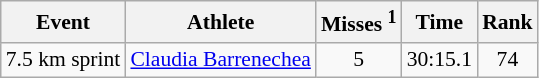<table class="wikitable" style="font-size:90%">
<tr>
<th>Event</th>
<th>Athlete</th>
<th>Misses <sup>1</sup></th>
<th>Time</th>
<th>Rank</th>
</tr>
<tr>
<td>7.5 km sprint</td>
<td><a href='#'>Claudia Barrenechea</a></td>
<td align="center">5</td>
<td align="center">30:15.1</td>
<td align="center">74</td>
</tr>
</table>
